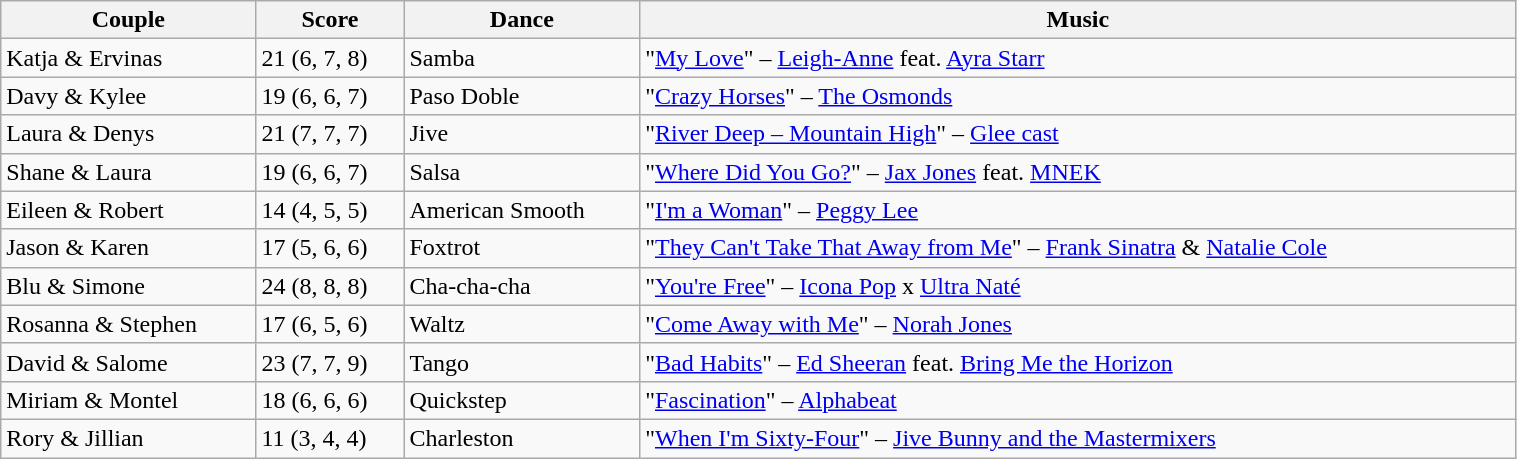<table class="wikitable" style="width:80%;">
<tr>
<th>Couple</th>
<th>Score</th>
<th>Dance</th>
<th>Music</th>
</tr>
<tr>
<td>Katja & Ervinas</td>
<td>21 (6, 7, 8)</td>
<td>Samba</td>
<td>"<a href='#'>My Love</a>" – <a href='#'>Leigh-Anne</a> feat. <a href='#'>Ayra Starr</a></td>
</tr>
<tr>
<td>Davy & Kylee</td>
<td>19 (6, 6, 7)</td>
<td>Paso Doble</td>
<td>"<a href='#'>Crazy Horses</a>" – <a href='#'>The Osmonds</a></td>
</tr>
<tr>
<td>Laura & Denys</td>
<td>21 (7, 7, 7)</td>
<td>Jive</td>
<td>"<a href='#'>River Deep – Mountain High</a>" – <a href='#'>Glee cast</a></td>
</tr>
<tr>
<td>Shane & Laura</td>
<td>19 (6, 6, 7)</td>
<td>Salsa</td>
<td>"<a href='#'>Where Did You Go?</a>" – <a href='#'>Jax Jones</a> feat. <a href='#'>MNEK</a></td>
</tr>
<tr>
<td>Eileen & Robert</td>
<td>14 (4, 5, 5)</td>
<td>American Smooth</td>
<td>"<a href='#'>I'm a Woman</a>" – <a href='#'>Peggy Lee</a></td>
</tr>
<tr>
<td>Jason & Karen</td>
<td>17 (5, 6, 6)</td>
<td>Foxtrot</td>
<td>"<a href='#'>They Can't Take That Away from Me</a>" – <a href='#'>Frank Sinatra</a> & <a href='#'>Natalie Cole</a></td>
</tr>
<tr>
<td>Blu & Simone</td>
<td>24 (8, 8, 8)</td>
<td>Cha-cha-cha</td>
<td>"<a href='#'>You're Free</a>" – <a href='#'>Icona Pop</a> x <a href='#'>Ultra Naté</a></td>
</tr>
<tr>
<td>Rosanna & Stephen</td>
<td>17 (6, 5, 6)</td>
<td>Waltz</td>
<td>"<a href='#'>Come Away with Me</a>" – <a href='#'>Norah Jones</a></td>
</tr>
<tr>
<td>David & Salome</td>
<td>23 (7, 7, 9)</td>
<td>Tango</td>
<td>"<a href='#'>Bad Habits</a>" – <a href='#'>Ed Sheeran</a> feat. <a href='#'>Bring Me the Horizon</a></td>
</tr>
<tr>
<td>Miriam & Montel</td>
<td>18 (6, 6, 6)</td>
<td>Quickstep</td>
<td>"<a href='#'>Fascination</a>" – <a href='#'>Alphabeat</a></td>
</tr>
<tr>
<td>Rory & Jillian</td>
<td>11 (3, 4, 4)</td>
<td>Charleston</td>
<td>"<a href='#'>When I'm Sixty-Four</a>" – <a href='#'>Jive Bunny and the Mastermixers</a></td>
</tr>
</table>
